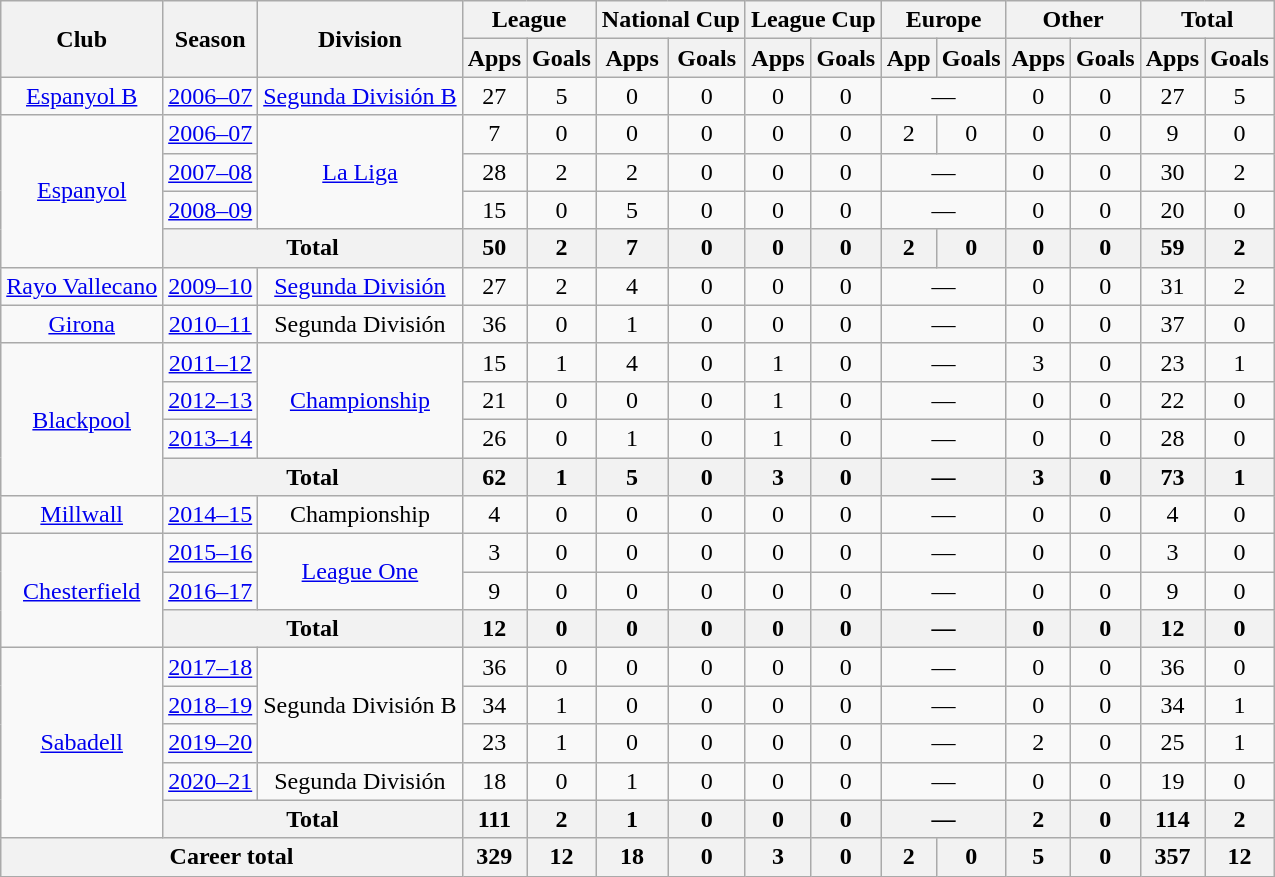<table class="wikitable" style="text-align:center;">
<tr>
<th rowspan="2">Club</th>
<th rowspan="2">Season</th>
<th rowspan="2">Division</th>
<th colspan="2">League</th>
<th colspan="2">National Cup</th>
<th colspan="2">League Cup</th>
<th colspan="2">Europe</th>
<th colspan="2">Other</th>
<th colspan="2">Total</th>
</tr>
<tr>
<th>Apps</th>
<th>Goals</th>
<th>Apps</th>
<th>Goals</th>
<th>Apps</th>
<th>Goals</th>
<th>App</th>
<th>Goals</th>
<th>Apps</th>
<th>Goals</th>
<th>Apps</th>
<th>Goals</th>
</tr>
<tr>
<td rowspan="1"><a href='#'>Espanyol B</a></td>
<td><a href='#'>2006–07</a></td>
<td rowspan="1"><a href='#'>Segunda División B</a></td>
<td>27</td>
<td>5</td>
<td>0</td>
<td>0</td>
<td>0</td>
<td>0</td>
<td colspan="2">—</td>
<td>0</td>
<td>0</td>
<td>27</td>
<td>5</td>
</tr>
<tr>
<td rowspan="4"><a href='#'>Espanyol</a></td>
<td><a href='#'>2006–07</a></td>
<td rowspan="3"><a href='#'>La Liga</a></td>
<td>7</td>
<td>0</td>
<td>0</td>
<td>0</td>
<td>0</td>
<td>0</td>
<td>2</td>
<td>0</td>
<td>0</td>
<td>0</td>
<td>9</td>
<td>0</td>
</tr>
<tr>
<td><a href='#'>2007–08</a></td>
<td>28</td>
<td>2</td>
<td>2</td>
<td>0</td>
<td>0</td>
<td>0</td>
<td colspan="2">—</td>
<td>0</td>
<td>0</td>
<td>30</td>
<td>2</td>
</tr>
<tr>
<td><a href='#'>2008–09</a></td>
<td>15</td>
<td>0</td>
<td>5</td>
<td>0</td>
<td>0</td>
<td>0</td>
<td colspan="2">—</td>
<td>0</td>
<td>0</td>
<td>20</td>
<td>0</td>
</tr>
<tr>
<th colspan="2">Total</th>
<th>50</th>
<th>2</th>
<th>7</th>
<th>0</th>
<th>0</th>
<th>0</th>
<th>2</th>
<th>0</th>
<th>0</th>
<th>0</th>
<th>59</th>
<th>2</th>
</tr>
<tr>
<td rowspan="1"><a href='#'>Rayo Vallecano</a></td>
<td><a href='#'>2009–10</a></td>
<td rowspan="1"><a href='#'>Segunda División</a></td>
<td>27</td>
<td>2</td>
<td>4</td>
<td>0</td>
<td>0</td>
<td>0</td>
<td colspan="2">—</td>
<td>0</td>
<td>0</td>
<td>31</td>
<td>2</td>
</tr>
<tr>
<td rowspan="1"><a href='#'>Girona</a></td>
<td><a href='#'>2010–11</a></td>
<td rowspan="1">Segunda División</td>
<td>36</td>
<td>0</td>
<td>1</td>
<td>0</td>
<td>0</td>
<td>0</td>
<td colspan="2">—</td>
<td>0</td>
<td>0</td>
<td>37</td>
<td>0</td>
</tr>
<tr>
<td rowspan="4"><a href='#'>Blackpool</a></td>
<td><a href='#'>2011–12</a></td>
<td rowspan="3"><a href='#'>Championship</a></td>
<td>15</td>
<td>1</td>
<td>4</td>
<td>0</td>
<td>1</td>
<td>0</td>
<td colspan="2">—</td>
<td>3</td>
<td>0</td>
<td>23</td>
<td>1</td>
</tr>
<tr>
<td><a href='#'>2012–13</a></td>
<td>21</td>
<td>0</td>
<td>0</td>
<td>0</td>
<td>1</td>
<td>0</td>
<td colspan="2">—</td>
<td>0</td>
<td>0</td>
<td>22</td>
<td>0</td>
</tr>
<tr>
<td><a href='#'>2013–14</a></td>
<td>26</td>
<td>0</td>
<td>1</td>
<td>0</td>
<td>1</td>
<td>0</td>
<td colspan="2">—</td>
<td>0</td>
<td>0</td>
<td>28</td>
<td>0</td>
</tr>
<tr>
<th colspan="2">Total</th>
<th>62</th>
<th>1</th>
<th>5</th>
<th>0</th>
<th>3</th>
<th>0</th>
<th colspan="2">—</th>
<th>3</th>
<th>0</th>
<th>73</th>
<th>1</th>
</tr>
<tr>
<td rowspan="1"><a href='#'>Millwall</a></td>
<td><a href='#'>2014–15</a></td>
<td rowspan="1">Championship</td>
<td>4</td>
<td>0</td>
<td>0</td>
<td>0</td>
<td>0</td>
<td>0</td>
<td colspan="2">—</td>
<td>0</td>
<td>0</td>
<td>4</td>
<td>0</td>
</tr>
<tr>
<td rowspan="3"><a href='#'>Chesterfield</a></td>
<td><a href='#'>2015–16</a></td>
<td rowspan="2"><a href='#'>League One</a></td>
<td>3</td>
<td>0</td>
<td>0</td>
<td>0</td>
<td>0</td>
<td>0</td>
<td colspan="2">—</td>
<td>0</td>
<td>0</td>
<td>3</td>
<td>0</td>
</tr>
<tr>
<td><a href='#'>2016–17</a></td>
<td>9</td>
<td>0</td>
<td>0</td>
<td>0</td>
<td>0</td>
<td>0</td>
<td colspan="2">—</td>
<td>0</td>
<td>0</td>
<td>9</td>
<td>0</td>
</tr>
<tr>
<th colspan="2">Total</th>
<th>12</th>
<th>0</th>
<th>0</th>
<th>0</th>
<th>0</th>
<th>0</th>
<th colspan="2">—</th>
<th>0</th>
<th>0</th>
<th>12</th>
<th>0</th>
</tr>
<tr>
<td rowspan="5"><a href='#'>Sabadell</a></td>
<td><a href='#'>2017–18</a></td>
<td rowspan="3">Segunda División B</td>
<td>36</td>
<td>0</td>
<td>0</td>
<td>0</td>
<td>0</td>
<td>0</td>
<td colspan="2">—</td>
<td>0</td>
<td>0</td>
<td>36</td>
<td>0</td>
</tr>
<tr>
<td><a href='#'>2018–19</a></td>
<td>34</td>
<td>1</td>
<td>0</td>
<td>0</td>
<td>0</td>
<td>0</td>
<td colspan="2">—</td>
<td>0</td>
<td>0</td>
<td>34</td>
<td>1</td>
</tr>
<tr>
<td><a href='#'>2019–20</a></td>
<td>23</td>
<td>1</td>
<td>0</td>
<td>0</td>
<td>0</td>
<td>0</td>
<td colspan="2">—</td>
<td>2</td>
<td>0</td>
<td>25</td>
<td>1</td>
</tr>
<tr>
<td><a href='#'>2020–21</a></td>
<td rowspan="1">Segunda División</td>
<td>18</td>
<td>0</td>
<td>1</td>
<td>0</td>
<td>0</td>
<td>0</td>
<td colspan="2">—</td>
<td>0</td>
<td>0</td>
<td>19</td>
<td>0</td>
</tr>
<tr>
<th colspan="2">Total</th>
<th>111</th>
<th>2</th>
<th>1</th>
<th>0</th>
<th>0</th>
<th>0</th>
<th colspan="2">—</th>
<th>2</th>
<th>0</th>
<th>114</th>
<th>2</th>
</tr>
<tr>
<th colspan="3">Career total</th>
<th>329</th>
<th>12</th>
<th>18</th>
<th>0</th>
<th>3</th>
<th>0</th>
<th>2</th>
<th>0</th>
<th>5</th>
<th>0</th>
<th>357</th>
<th>12</th>
</tr>
</table>
